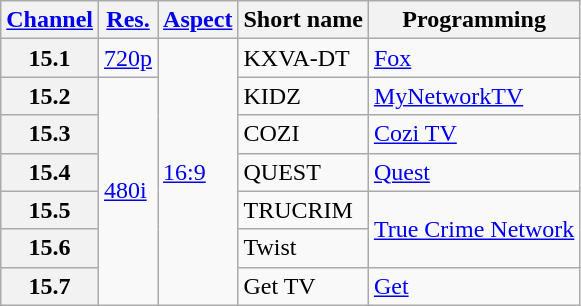<table class="wikitable">
<tr>
<th scope = "col"><a href='#'>Channel</a></th>
<th scope = "col"><a href='#'>Res.</a></th>
<th scope = "col"><a href='#'>Aspect</a></th>
<th scope = "col">Short name</th>
<th scope = "col">Programming</th>
</tr>
<tr>
<th scope = "row">15.1</th>
<td><a href='#'>720p</a></td>
<td rowspan="7"><a href='#'>16:9</a></td>
<td>KXVA-DT</td>
<td><a href='#'>Fox</a></td>
</tr>
<tr>
<th scope = "row">15.2</th>
<td rowspan="6"><a href='#'>480i</a></td>
<td>KIDZ</td>
<td><a href='#'>MyNetworkTV</a></td>
</tr>
<tr>
<th scope = "row">15.3</th>
<td>COZI</td>
<td><a href='#'>Cozi TV</a></td>
</tr>
<tr>
<th scope = "row">15.4</th>
<td>QUEST</td>
<td><a href='#'>Quest</a></td>
</tr>
<tr>
<th scope = "row">15.5</th>
<td>TRUCRIM</td>
<td rowspan="2"><a href='#'>True Crime Network</a></td>
</tr>
<tr>
<th scope = "row">15.6</th>
<td>Twist</td>
</tr>
<tr>
<th scope = "row">15.7</th>
<td>Get TV</td>
<td><a href='#'>Get</a></td>
</tr>
</table>
